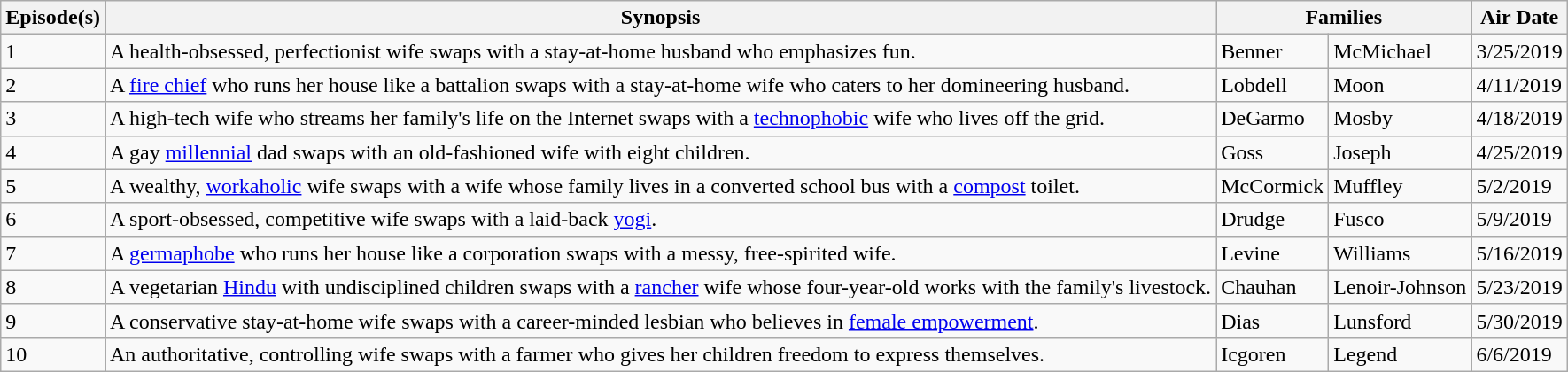<table class="wikitable">
<tr>
<th>Episode(s)</th>
<th>Synopsis</th>
<th colspan="2">Families</th>
<th>Air Date</th>
</tr>
<tr>
<td>1</td>
<td>A health-obsessed, perfectionist wife swaps with a stay-at-home husband who emphasizes fun.</td>
<td>Benner</td>
<td>McMichael</td>
<td>3/25/2019</td>
</tr>
<tr>
<td>2</td>
<td>A <a href='#'>fire chief</a> who runs her house like a battalion swaps with a stay-at-home wife who caters to her domineering husband.</td>
<td>Lobdell</td>
<td>Moon</td>
<td>4/11/2019</td>
</tr>
<tr>
<td>3</td>
<td>A high-tech wife who streams her family's life on the Internet swaps with a <a href='#'>technophobic</a> wife who lives off the grid.</td>
<td>DeGarmo</td>
<td>Mosby</td>
<td>4/18/2019</td>
</tr>
<tr>
<td>4</td>
<td>A gay <a href='#'>millennial</a> dad swaps with an old-fashioned wife with eight children.</td>
<td>Goss</td>
<td>Joseph</td>
<td>4/25/2019</td>
</tr>
<tr>
<td>5</td>
<td>A wealthy, <a href='#'>workaholic</a> wife swaps with a wife whose family lives in a converted school bus with a <a href='#'>compost</a> toilet.</td>
<td>McCormick</td>
<td>Muffley</td>
<td>5/2/2019</td>
</tr>
<tr>
<td>6</td>
<td>A sport-obsessed, competitive wife swaps with a laid-back <a href='#'>yogi</a>.</td>
<td>Drudge</td>
<td>Fusco</td>
<td>5/9/2019</td>
</tr>
<tr>
<td>7</td>
<td>A <a href='#'>germaphobe</a> who runs her house like a corporation swaps with a messy, free-spirited wife.</td>
<td>Levine</td>
<td>Williams</td>
<td>5/16/2019</td>
</tr>
<tr>
<td>8</td>
<td>A vegetarian <a href='#'>Hindu</a> with undisciplined children swaps with a <a href='#'>rancher</a> wife whose four-year-old works with the family's livestock.</td>
<td>Chauhan</td>
<td>Lenoir-Johnson</td>
<td>5/23/2019</td>
</tr>
<tr>
<td>9</td>
<td>A conservative stay-at-home wife swaps with a career-minded lesbian who believes in <a href='#'>female empowerment</a>.</td>
<td>Dias</td>
<td>Lunsford</td>
<td>5/30/2019</td>
</tr>
<tr>
<td>10</td>
<td>An authoritative, controlling wife swaps with a farmer who gives her children freedom to express themselves.</td>
<td>Icgoren</td>
<td>Legend</td>
<td>6/6/2019</td>
</tr>
</table>
